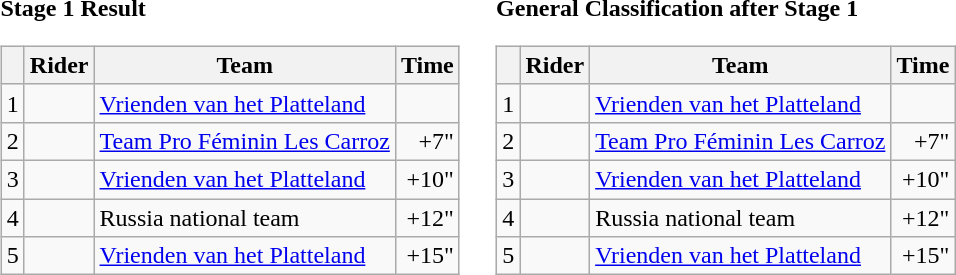<table>
<tr>
<td><strong>Stage 1 Result</strong><br><table class="wikitable">
<tr>
<th></th>
<th>Rider</th>
<th>Team</th>
<th>Time</th>
</tr>
<tr>
<td>1</td>
<td><strong></strong></td>
<td><a href='#'>Vrienden van het Platteland</a></td>
<td align=right></td>
</tr>
<tr>
<td>2</td>
<td></td>
<td><a href='#'>Team Pro Féminin Les Carroz</a></td>
<td align=right>+7"</td>
</tr>
<tr>
<td>3</td>
<td></td>
<td><a href='#'>Vrienden van het Platteland</a></td>
<td align=right>+10"</td>
</tr>
<tr>
<td>4</td>
<td></td>
<td>Russia national team</td>
<td align=right>+12"</td>
</tr>
<tr>
<td>5</td>
<td></td>
<td><a href='#'>Vrienden van het Platteland</a></td>
<td align=right>+15"</td>
</tr>
</table>
</td>
<td></td>
<td><strong>General Classification after Stage 1</strong><br><table class="wikitable">
<tr>
<th></th>
<th>Rider</th>
<th>Team</th>
<th>Time</th>
</tr>
<tr>
<td>1</td>
<td><strong></strong></td>
<td><a href='#'>Vrienden van het Platteland</a></td>
<td align=right></td>
</tr>
<tr>
<td>2</td>
<td></td>
<td><a href='#'>Team Pro Féminin Les Carroz</a></td>
<td align=right>+7"</td>
</tr>
<tr>
<td>3</td>
<td></td>
<td><a href='#'>Vrienden van het Platteland</a></td>
<td align=right>+10"</td>
</tr>
<tr>
<td>4</td>
<td></td>
<td>Russia national team</td>
<td align=right>+12"</td>
</tr>
<tr>
<td>5</td>
<td></td>
<td><a href='#'>Vrienden van het Platteland</a></td>
<td align=right>+15"</td>
</tr>
</table>
</td>
</tr>
</table>
